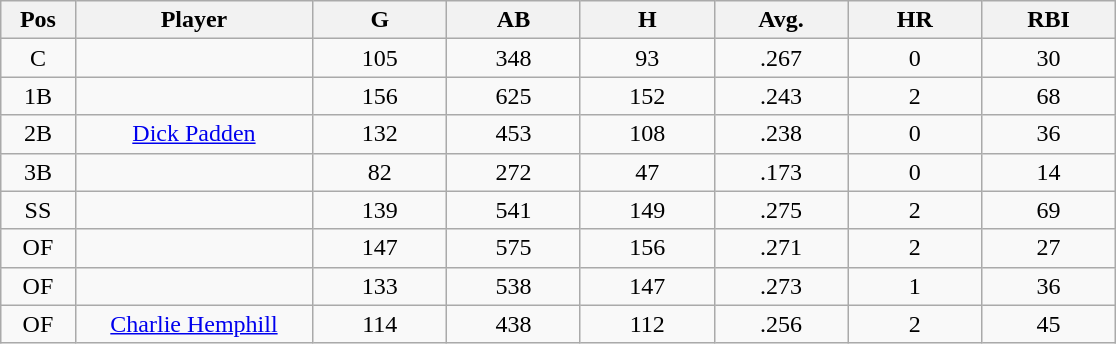<table class="wikitable sortable">
<tr>
<th bgcolor="#DDDDFF" width="5%">Pos</th>
<th bgcolor="#DDDDFF" width="16%">Player</th>
<th bgcolor="#DDDDFF" width="9%">G</th>
<th bgcolor="#DDDDFF" width="9%">AB</th>
<th bgcolor="#DDDDFF" width="9%">H</th>
<th bgcolor="#DDDDFF" width="9%">Avg.</th>
<th bgcolor="#DDDDFF" width="9%">HR</th>
<th bgcolor="#DDDDFF" width="9%">RBI</th>
</tr>
<tr align="center">
<td>C</td>
<td></td>
<td>105</td>
<td>348</td>
<td>93</td>
<td>.267</td>
<td>0</td>
<td>30</td>
</tr>
<tr align="center">
<td>1B</td>
<td></td>
<td>156</td>
<td>625</td>
<td>152</td>
<td>.243</td>
<td>2</td>
<td>68</td>
</tr>
<tr align="center">
<td>2B</td>
<td><a href='#'>Dick Padden</a></td>
<td>132</td>
<td>453</td>
<td>108</td>
<td>.238</td>
<td>0</td>
<td>36</td>
</tr>
<tr align=center>
<td>3B</td>
<td></td>
<td>82</td>
<td>272</td>
<td>47</td>
<td>.173</td>
<td>0</td>
<td>14</td>
</tr>
<tr align="center">
<td>SS</td>
<td></td>
<td>139</td>
<td>541</td>
<td>149</td>
<td>.275</td>
<td>2</td>
<td>69</td>
</tr>
<tr align="center">
<td>OF</td>
<td></td>
<td>147</td>
<td>575</td>
<td>156</td>
<td>.271</td>
<td>2</td>
<td>27</td>
</tr>
<tr align="center">
<td>OF</td>
<td></td>
<td>133</td>
<td>538</td>
<td>147</td>
<td>.273</td>
<td>1</td>
<td>36</td>
</tr>
<tr align="center">
<td>OF</td>
<td><a href='#'>Charlie Hemphill</a></td>
<td>114</td>
<td>438</td>
<td>112</td>
<td>.256</td>
<td>2</td>
<td>45</td>
</tr>
</table>
